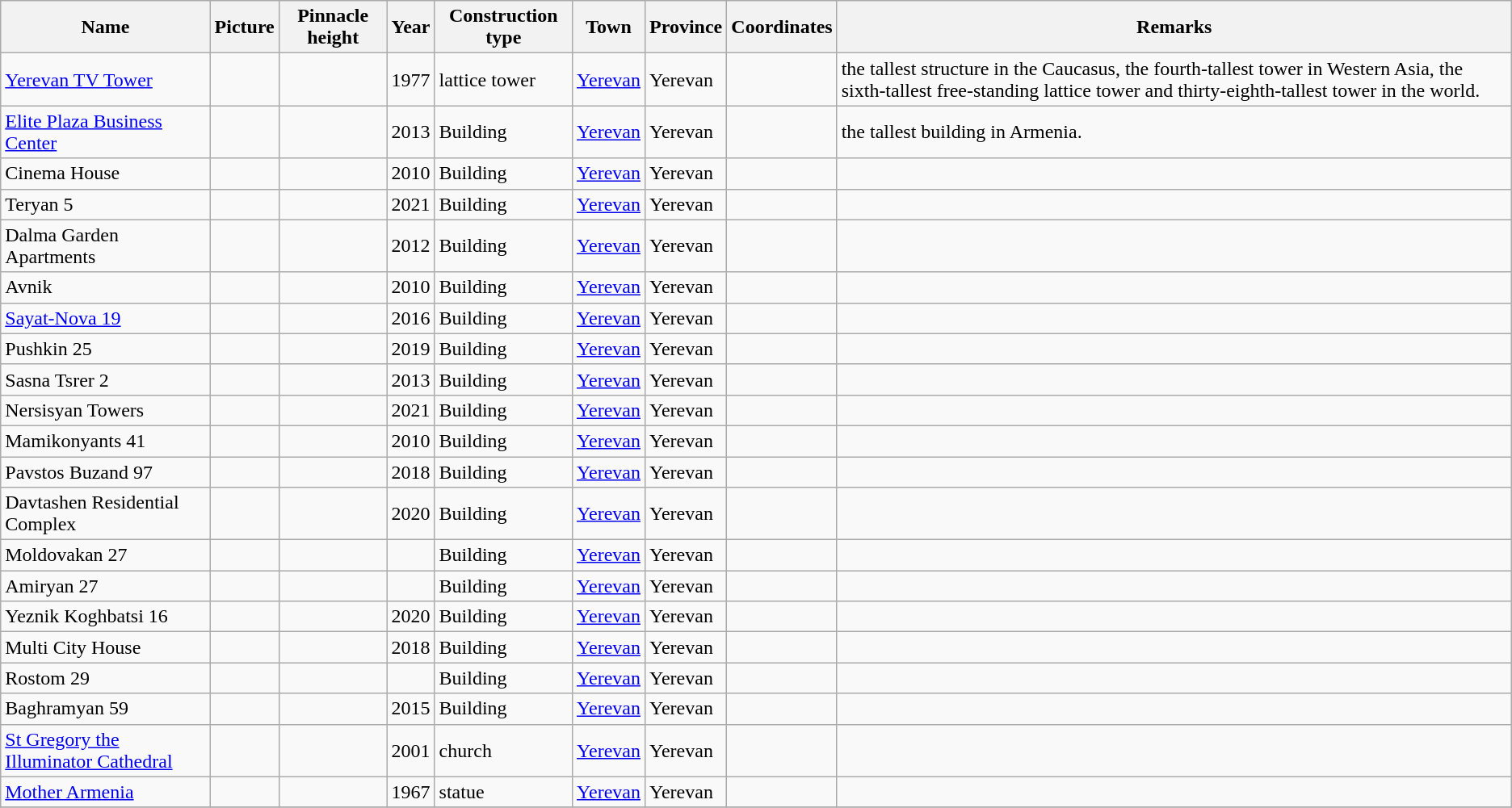<table class="wikitable sortable">
<tr>
<th>Name</th>
<th>Picture</th>
<th>Pinnacle height</th>
<th>Year</th>
<th>Construction type</th>
<th>Town</th>
<th>Province</th>
<th>Coordinates</th>
<th>Remarks</th>
</tr>
<tr |>
<td><a href='#'>Yerevan TV Tower</a></td>
<td></td>
<td></td>
<td>1977</td>
<td>lattice tower</td>
<td><a href='#'>Yerevan</a></td>
<td>Yerevan</td>
<td></td>
<td>the tallest structure in the Caucasus, the fourth-tallest tower in Western Asia, the sixth-tallest free-standing lattice tower and thirty-eighth-tallest tower in the world.</td>
</tr>
<tr>
<td><a href='#'>Elite Plaza Business Center</a></td>
<td></td>
<td></td>
<td>2013</td>
<td>Building</td>
<td><a href='#'>Yerevan</a></td>
<td>Yerevan</td>
<td></td>
<td>the tallest building in Armenia.</td>
</tr>
<tr>
<td>Cinema House</td>
<td></td>
<td></td>
<td>2010</td>
<td>Building</td>
<td><a href='#'>Yerevan</a></td>
<td>Yerevan</td>
<td></td>
<td></td>
</tr>
<tr>
<td>Teryan 5</td>
<td></td>
<td></td>
<td>2021</td>
<td>Building</td>
<td><a href='#'>Yerevan</a></td>
<td>Yerevan</td>
<td></td>
<td></td>
</tr>
<tr>
<td>Dalma Garden Apartments</td>
<td></td>
<td></td>
<td>2012</td>
<td>Building</td>
<td><a href='#'>Yerevan</a></td>
<td>Yerevan</td>
<td></td>
<td></td>
</tr>
<tr>
<td>Avnik</td>
<td></td>
<td></td>
<td>2010</td>
<td>Building</td>
<td><a href='#'>Yerevan</a></td>
<td>Yerevan</td>
<td></td>
<td></td>
</tr>
<tr>
<td><a href='#'>Sayat-Nova 19</a></td>
<td></td>
<td></td>
<td>2016</td>
<td>Building</td>
<td><a href='#'>Yerevan</a></td>
<td>Yerevan</td>
<td></td>
<td></td>
</tr>
<tr>
<td>Pushkin 25</td>
<td></td>
<td></td>
<td>2019</td>
<td>Building</td>
<td><a href='#'>Yerevan</a></td>
<td>Yerevan</td>
<td></td>
<td></td>
</tr>
<tr>
<td>Sasna Tsrer 2</td>
<td></td>
<td></td>
<td>2013</td>
<td>Building</td>
<td><a href='#'>Yerevan</a></td>
<td>Yerevan</td>
<td></td>
<td></td>
</tr>
<tr>
<td>Nersisyan Towers</td>
<td></td>
<td></td>
<td>2021</td>
<td>Building</td>
<td><a href='#'>Yerevan</a></td>
<td>Yerevan</td>
<td></td>
<td></td>
</tr>
<tr>
<td>Mamikonyants 41</td>
<td></td>
<td></td>
<td>2010</td>
<td>Building</td>
<td><a href='#'>Yerevan</a></td>
<td>Yerevan</td>
<td></td>
<td></td>
</tr>
<tr>
<td>Pavstos Buzand 97</td>
<td></td>
<td></td>
<td>2018</td>
<td>Building</td>
<td><a href='#'>Yerevan</a></td>
<td>Yerevan</td>
<td></td>
<td></td>
</tr>
<tr>
<td>Davtashen Residential Complex</td>
<td></td>
<td></td>
<td>2020</td>
<td>Building</td>
<td><a href='#'>Yerevan</a></td>
<td>Yerevan</td>
<td></td>
<td></td>
</tr>
<tr>
<td>Moldovakan 27</td>
<td></td>
<td></td>
<td></td>
<td>Building</td>
<td><a href='#'>Yerevan</a></td>
<td>Yerevan</td>
<td></td>
<td></td>
</tr>
<tr>
<td>Amiryan 27</td>
<td></td>
<td></td>
<td></td>
<td>Building</td>
<td><a href='#'>Yerevan</a></td>
<td>Yerevan</td>
<td></td>
<td></td>
</tr>
<tr>
<td>Yeznik Koghbatsi 16</td>
<td></td>
<td></td>
<td>2020</td>
<td>Building</td>
<td><a href='#'>Yerevan</a></td>
<td>Yerevan</td>
<td></td>
<td></td>
</tr>
<tr>
<td>Multi City House</td>
<td></td>
<td></td>
<td>2018</td>
<td>Building</td>
<td><a href='#'>Yerevan</a></td>
<td>Yerevan</td>
<td></td>
<td></td>
</tr>
<tr>
<td>Rostom 29</td>
<td></td>
<td></td>
<td></td>
<td>Building</td>
<td><a href='#'>Yerevan</a></td>
<td>Yerevan</td>
<td></td>
<td></td>
</tr>
<tr>
<td>Baghramyan 59</td>
<td></td>
<td></td>
<td>2015</td>
<td>Building</td>
<td><a href='#'>Yerevan</a></td>
<td>Yerevan</td>
<td></td>
<td></td>
</tr>
<tr>
<td><a href='#'>St Gregory the Illuminator Cathedral</a></td>
<td></td>
<td></td>
<td>2001</td>
<td>church</td>
<td><a href='#'>Yerevan</a></td>
<td>Yerevan</td>
<td></td>
<td></td>
</tr>
<tr>
<td><a href='#'>Mother Armenia</a></td>
<td></td>
<td></td>
<td>1967</td>
<td>statue</td>
<td><a href='#'>Yerevan</a></td>
<td>Yerevan</td>
<td></td>
<td></td>
</tr>
<tr>
</tr>
</table>
